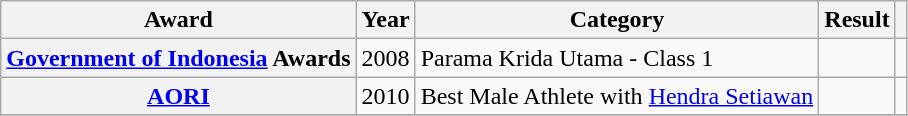<table class="wikitable plainrowheaders sortable">
<tr>
<th scope="col">Award</th>
<th scope="col">Year</th>
<th scope="col">Category</th>
<th scope="col">Result</th>
<th scope="col" class="unsortable"></th>
</tr>
<tr>
<th scope="row"><a href='#'>Government of Indonesia</a> Awards</th>
<td>2008</td>
<td>Parama Krida Utama - Class 1</td>
<td></td>
<td></td>
</tr>
<tr>
<th scope="row"><a href='#'>AORI</a></th>
<td>2010</td>
<td>Best Male Athlete with <a href='#'>Hendra Setiawan</a></td>
<td></td>
<td></td>
</tr>
<tr>
</tr>
</table>
